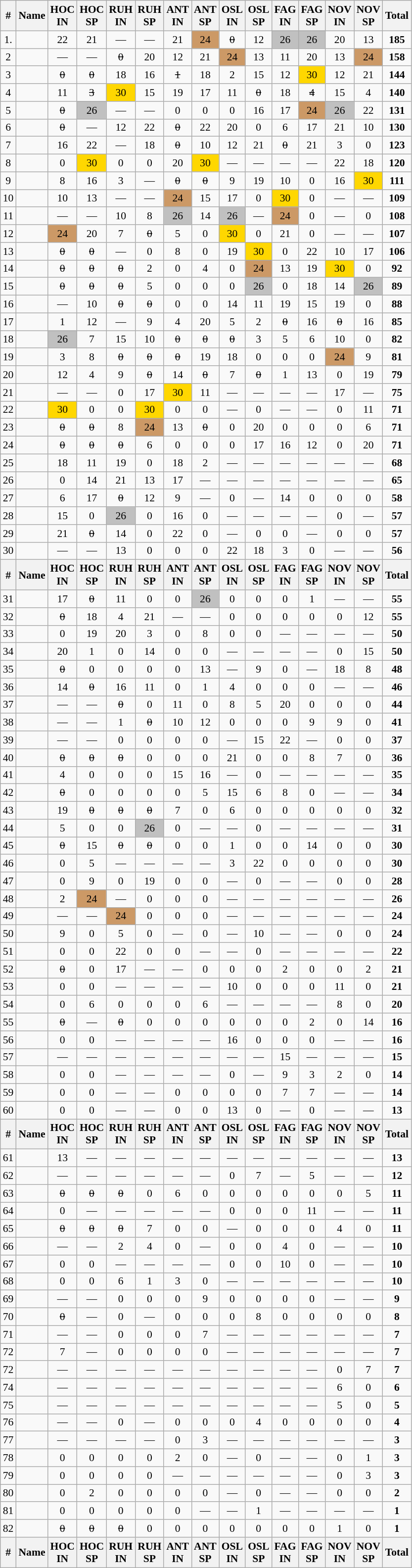<table class="wikitable"  style="text-align:center; font-size: 90%;">
<tr>
<th>#</th>
<th>Name</th>
<th>HOC <br>IN</th>
<th>HOC <br>SP</th>
<th>RUH <br>IN</th>
<th>RUH <br>SP</th>
<th>ANT <br>IN</th>
<th>ANT <br>SP</th>
<th>OSL <br>IN</th>
<th>OSL <br>SP</th>
<th>FAG <br>IN</th>
<th>FAG<br>SP</th>
<th>NOV<br>IN</th>
<th>NOV<br>SP</th>
<th>Total</th>
</tr>
<tr>
<td>1.</td>
<td align="left"></td>
<td>22</td>
<td>21</td>
<td>—</td>
<td>—</td>
<td>21</td>
<td bgcolor=CC9966>24</td>
<td><s>0</s></td>
<td>12</td>
<td bgcolor="silver">26</td>
<td bgcolor="silver">26</td>
<td>20</td>
<td>13</td>
<td><strong>185</strong></td>
</tr>
<tr>
<td>2</td>
<td align="left"></td>
<td>—</td>
<td>—</td>
<td><s>0</s></td>
<td>20</td>
<td>12</td>
<td>21</td>
<td bgcolor=CC9966>24</td>
<td>13</td>
<td>11</td>
<td>20</td>
<td>13</td>
<td bgcolor=CC9966>24</td>
<td><strong>158</strong></td>
</tr>
<tr>
<td>3</td>
<td align="left"></td>
<td><s>0</s></td>
<td><s>0</s></td>
<td>18</td>
<td>16</td>
<td><s>1</s></td>
<td>18</td>
<td>2</td>
<td>15</td>
<td>12</td>
<td bgcolor="gold">30</td>
<td>12</td>
<td>21</td>
<td><strong>144</strong></td>
</tr>
<tr>
<td>4</td>
<td align="left"></td>
<td>11</td>
<td><s>3</s></td>
<td bgcolor="gold">30</td>
<td>15</td>
<td>19</td>
<td>17</td>
<td>11</td>
<td><s>0</s></td>
<td>18</td>
<td><s>4</s></td>
<td>15</td>
<td>4</td>
<td><strong>140</strong></td>
</tr>
<tr>
<td>5</td>
<td align="left"></td>
<td><s>0</s></td>
<td bgcolor="silver">26</td>
<td>—</td>
<td>—</td>
<td>0</td>
<td>0</td>
<td>0</td>
<td>16</td>
<td>17</td>
<td bgcolor=CC9966>24</td>
<td bgcolor="silver">26</td>
<td>22</td>
<td><strong>131</strong></td>
</tr>
<tr>
<td>6</td>
<td align="left"></td>
<td><s>0</s></td>
<td>—</td>
<td>12</td>
<td>22</td>
<td><s>0</s></td>
<td>22</td>
<td>20</td>
<td>0</td>
<td>6</td>
<td>17</td>
<td>21</td>
<td>10</td>
<td><strong>130</strong></td>
</tr>
<tr>
<td>7</td>
<td align="left"></td>
<td>16</td>
<td>22</td>
<td>—</td>
<td>18</td>
<td><s>0</s></td>
<td>10</td>
<td>12</td>
<td>21</td>
<td><s>0</s></td>
<td>21</td>
<td>3</td>
<td>0</td>
<td><strong>123</strong></td>
</tr>
<tr>
<td>8</td>
<td align="left"></td>
<td>0</td>
<td bgcolor="gold">30</td>
<td>0</td>
<td>0</td>
<td>20</td>
<td bgcolor="gold">30</td>
<td>—</td>
<td>—</td>
<td>—</td>
<td>—</td>
<td>22</td>
<td>18</td>
<td><strong>120</strong></td>
</tr>
<tr>
<td>9</td>
<td align="left"></td>
<td>8</td>
<td>16</td>
<td>3</td>
<td>—</td>
<td><s>0</s></td>
<td><s>0</s></td>
<td>9</td>
<td>19</td>
<td>10</td>
<td>0</td>
<td>16</td>
<td bgcolor="gold">30</td>
<td><strong>111</strong></td>
</tr>
<tr>
<td>10</td>
<td align="left"></td>
<td>10</td>
<td>13</td>
<td>—</td>
<td>—</td>
<td bgcolor=CC9966>24</td>
<td>15</td>
<td>17</td>
<td>0</td>
<td bgcolor="gold">30</td>
<td>0</td>
<td>—</td>
<td>—</td>
<td><strong>109</strong></td>
</tr>
<tr>
<td>11</td>
<td align="left"></td>
<td>—</td>
<td>—</td>
<td>10</td>
<td>8</td>
<td bgcolor="silver">26</td>
<td>14</td>
<td bgcolor="silver">26</td>
<td>—</td>
<td bgcolor=CC9966>24</td>
<td>0</td>
<td>—</td>
<td>0</td>
<td><strong>108</strong></td>
</tr>
<tr>
<td>12</td>
<td align="left"></td>
<td bgcolor=CC9966>24</td>
<td>20</td>
<td>7</td>
<td><s>0</s></td>
<td>5</td>
<td>0</td>
<td bgcolor="gold">30</td>
<td>0</td>
<td>21</td>
<td>0</td>
<td>—</td>
<td>—</td>
<td><strong>107</strong></td>
</tr>
<tr>
<td>13</td>
<td align="left"></td>
<td><s>0</s></td>
<td><s>0</s></td>
<td>—</td>
<td>0</td>
<td>8</td>
<td>0</td>
<td>19</td>
<td bgcolor="gold">30</td>
<td>0</td>
<td>22</td>
<td>10</td>
<td>17</td>
<td><strong>106</strong></td>
</tr>
<tr>
<td>14</td>
<td align="left"></td>
<td><s>0</s></td>
<td><s>0</s></td>
<td><s>0</s></td>
<td>2</td>
<td>0</td>
<td>4</td>
<td>0</td>
<td bgcolor=CC9966>24</td>
<td>13</td>
<td>19</td>
<td bgcolor="gold">30</td>
<td>0</td>
<td><strong>92</strong></td>
</tr>
<tr>
<td>15</td>
<td align="left"></td>
<td><s>0</s></td>
<td><s>0</s></td>
<td><s>0</s></td>
<td>5</td>
<td>0</td>
<td>0</td>
<td>0</td>
<td bgcolor="silver">26</td>
<td>0</td>
<td>18</td>
<td>14</td>
<td bgcolor="silver">26</td>
<td><strong>89</strong></td>
</tr>
<tr>
<td>16</td>
<td align="left"></td>
<td>—</td>
<td>10</td>
<td><s>0</s></td>
<td><s>0</s></td>
<td>0</td>
<td>0</td>
<td>14</td>
<td>11</td>
<td>19</td>
<td>15</td>
<td>19</td>
<td>0</td>
<td><strong>88</strong></td>
</tr>
<tr>
<td>17</td>
<td align="left"></td>
<td>1</td>
<td>12</td>
<td>—</td>
<td>9</td>
<td>4</td>
<td>20</td>
<td>5</td>
<td>2</td>
<td><s>0</s></td>
<td>16</td>
<td><s>0</s></td>
<td>16</td>
<td><strong>85</strong></td>
</tr>
<tr>
<td>18</td>
<td align="left"></td>
<td bgcolor="silver">26</td>
<td>7</td>
<td>15</td>
<td>10</td>
<td><s>0</s></td>
<td><s>0</s></td>
<td><s>0</s></td>
<td>3</td>
<td>5</td>
<td>6</td>
<td>10</td>
<td>0</td>
<td><strong>82</strong></td>
</tr>
<tr>
<td>19</td>
<td align="left"></td>
<td>3</td>
<td>8</td>
<td><s>0</s></td>
<td><s>0</s></td>
<td><s>0</s></td>
<td>19</td>
<td>18</td>
<td>0</td>
<td>0</td>
<td>0</td>
<td bgcolor=CC9966>24</td>
<td>9</td>
<td><strong>81</strong></td>
</tr>
<tr>
<td>20</td>
<td align="left"></td>
<td>12</td>
<td>4</td>
<td>9</td>
<td><s>0</s></td>
<td>14</td>
<td><s>0</s></td>
<td>7</td>
<td><s>0</s></td>
<td>1</td>
<td>13</td>
<td>0</td>
<td>19</td>
<td><strong>79</strong></td>
</tr>
<tr>
<td>21</td>
<td align="left"></td>
<td>—</td>
<td>—</td>
<td>0</td>
<td>17</td>
<td bgcolor="gold">30</td>
<td>11</td>
<td>—</td>
<td>—</td>
<td>—</td>
<td>—</td>
<td>17</td>
<td>—</td>
<td><strong>75</strong></td>
</tr>
<tr>
<td>22</td>
<td align="left"></td>
<td bgcolor="gold">30</td>
<td>0</td>
<td>0</td>
<td bgcolor="gold">30</td>
<td>0</td>
<td>0</td>
<td>—</td>
<td>0</td>
<td>—</td>
<td>—</td>
<td>0</td>
<td>11</td>
<td><strong>71</strong></td>
</tr>
<tr>
<td>23</td>
<td align="left"></td>
<td><s>0</s></td>
<td><s>0</s></td>
<td>8</td>
<td bgcolor=CC9966>24</td>
<td>13</td>
<td><s>0</s></td>
<td>0</td>
<td>20</td>
<td>0</td>
<td>0</td>
<td>0</td>
<td>6</td>
<td><strong>71</strong></td>
</tr>
<tr>
<td>24</td>
<td align="left"></td>
<td><s>0</s></td>
<td><s>0</s></td>
<td><s>0</s></td>
<td>6</td>
<td>0</td>
<td>0</td>
<td>0</td>
<td>17</td>
<td>16</td>
<td>12</td>
<td>0</td>
<td>20</td>
<td><strong>71</strong></td>
</tr>
<tr>
<td>25</td>
<td align="left"></td>
<td>18</td>
<td>11</td>
<td>19</td>
<td>0</td>
<td>18</td>
<td>2</td>
<td>—</td>
<td>—</td>
<td>—</td>
<td>—</td>
<td>—</td>
<td>—</td>
<td><strong>68</strong></td>
</tr>
<tr>
<td>26</td>
<td align="left"></td>
<td>0</td>
<td>14</td>
<td>21</td>
<td>13</td>
<td>17</td>
<td>—</td>
<td>—</td>
<td>—</td>
<td>—</td>
<td>—</td>
<td>—</td>
<td>—</td>
<td><strong>65</strong></td>
</tr>
<tr>
<td>27</td>
<td align="left"></td>
<td>6</td>
<td>17</td>
<td><s>0</s></td>
<td>12</td>
<td>9</td>
<td>—</td>
<td>0</td>
<td>—</td>
<td>14</td>
<td>0</td>
<td>0</td>
<td>0</td>
<td><strong>58</strong></td>
</tr>
<tr>
<td>28</td>
<td align="left"></td>
<td>15</td>
<td>0</td>
<td bgcolor="silver">26</td>
<td>0</td>
<td>16</td>
<td>0</td>
<td>—</td>
<td>—</td>
<td>—</td>
<td>—</td>
<td>0</td>
<td>—</td>
<td><strong>57</strong></td>
</tr>
<tr>
<td>29</td>
<td align="left"></td>
<td>21</td>
<td><s>0</s></td>
<td>14</td>
<td>0</td>
<td>22</td>
<td>0</td>
<td>—</td>
<td>0</td>
<td>0</td>
<td>—</td>
<td>0</td>
<td>0</td>
<td><strong>57</strong></td>
</tr>
<tr>
<td>30</td>
<td align="left"></td>
<td>—</td>
<td>—</td>
<td>13</td>
<td>0</td>
<td>0</td>
<td>0</td>
<td>22</td>
<td>18</td>
<td>3</td>
<td>0</td>
<td>—</td>
<td>—</td>
<td><strong>56</strong></td>
</tr>
<tr>
<th>#</th>
<th>Name</th>
<th>HOC <br>IN</th>
<th>HOC <br>SP</th>
<th>RUH <br>IN</th>
<th>RUH <br>SP</th>
<th>ANT <br>IN</th>
<th>ANT <br>SP</th>
<th>OSL <br>IN</th>
<th>OSL <br>SP</th>
<th>FAG <br>IN</th>
<th>FAG<br>SP</th>
<th>NOV<br>IN</th>
<th>NOV<br>SP</th>
<th>Total</th>
</tr>
<tr>
<td>31</td>
<td align="left"></td>
<td>17</td>
<td><s>0</s></td>
<td>11</td>
<td>0</td>
<td>0</td>
<td bgcolor="silver">26</td>
<td>0</td>
<td>0</td>
<td>0</td>
<td>1</td>
<td>—</td>
<td>—</td>
<td><strong>55</strong></td>
</tr>
<tr>
<td>32</td>
<td align="left"></td>
<td><s>0</s></td>
<td>18</td>
<td>4</td>
<td>21</td>
<td>—</td>
<td>—</td>
<td>0</td>
<td>0</td>
<td>0</td>
<td>0</td>
<td>0</td>
<td>12</td>
<td><strong>55</strong></td>
</tr>
<tr>
<td>33</td>
<td align="left"></td>
<td>0</td>
<td>19</td>
<td>20</td>
<td>3</td>
<td>0</td>
<td>8</td>
<td>0</td>
<td>0</td>
<td>—</td>
<td>—</td>
<td>—</td>
<td>—</td>
<td><strong>50</strong></td>
</tr>
<tr>
<td>34</td>
<td align="left"></td>
<td>20</td>
<td>1</td>
<td>0</td>
<td>14</td>
<td>0</td>
<td>0</td>
<td>—</td>
<td>—</td>
<td>—</td>
<td>—</td>
<td>0</td>
<td>15</td>
<td><strong>50</strong></td>
</tr>
<tr>
<td>35</td>
<td align="left"></td>
<td><s>0</s></td>
<td>0</td>
<td>0</td>
<td>0</td>
<td>0</td>
<td>13</td>
<td>—</td>
<td>9</td>
<td>0</td>
<td>—</td>
<td>18</td>
<td>8</td>
<td><strong>48</strong></td>
</tr>
<tr>
<td>36</td>
<td align="left"></td>
<td>14</td>
<td><s>0</s></td>
<td>16</td>
<td>11</td>
<td>0</td>
<td>1</td>
<td>4</td>
<td>0</td>
<td>0</td>
<td>0</td>
<td>—</td>
<td>—</td>
<td><strong>46</strong></td>
</tr>
<tr>
<td>37</td>
<td align="left"></td>
<td>—</td>
<td>—</td>
<td><s>0</s></td>
<td>0</td>
<td>11</td>
<td>0</td>
<td>8</td>
<td>5</td>
<td>20</td>
<td>0</td>
<td>0</td>
<td>0</td>
<td><strong>44</strong></td>
</tr>
<tr>
<td>38</td>
<td align="left"></td>
<td>—</td>
<td>—</td>
<td>1</td>
<td><s>0</s></td>
<td>10</td>
<td>12</td>
<td>0</td>
<td>0</td>
<td>0</td>
<td>9</td>
<td>9</td>
<td>0</td>
<td><strong>41</strong></td>
</tr>
<tr>
<td>39</td>
<td align="left"></td>
<td>—</td>
<td>—</td>
<td>0</td>
<td>0</td>
<td>0</td>
<td>0</td>
<td>—</td>
<td>15</td>
<td>22</td>
<td>—</td>
<td>0</td>
<td>0</td>
<td><strong>37</strong></td>
</tr>
<tr>
<td>40</td>
<td align="left"></td>
<td><s>0</s></td>
<td><s>0</s></td>
<td><s>0</s></td>
<td>0</td>
<td>0</td>
<td>0</td>
<td>21</td>
<td>0</td>
<td>0</td>
<td>8</td>
<td>7</td>
<td>0</td>
<td><strong>36</strong></td>
</tr>
<tr>
<td>41</td>
<td align="left"></td>
<td>4</td>
<td>0</td>
<td>0</td>
<td>0</td>
<td>15</td>
<td>16</td>
<td>—</td>
<td>0</td>
<td>—</td>
<td>—</td>
<td>—</td>
<td>—</td>
<td><strong>35</strong></td>
</tr>
<tr>
<td>42</td>
<td align="left"></td>
<td><s>0</s></td>
<td>0</td>
<td>0</td>
<td>0</td>
<td>0</td>
<td>5</td>
<td>15</td>
<td>6</td>
<td>8</td>
<td>0</td>
<td>—</td>
<td>—</td>
<td><strong>34</strong></td>
</tr>
<tr>
<td>43</td>
<td align="left"></td>
<td>19</td>
<td><s>0</s></td>
<td><s>0</s></td>
<td><s>0</s></td>
<td>7</td>
<td>0</td>
<td>6</td>
<td>0</td>
<td>0</td>
<td>0</td>
<td>0</td>
<td>0</td>
<td><strong>32</strong></td>
</tr>
<tr>
<td>44</td>
<td align="left"></td>
<td>5</td>
<td>0</td>
<td>0</td>
<td bgcolor="silver">26</td>
<td>0</td>
<td>—</td>
<td>—</td>
<td>0</td>
<td>—</td>
<td>—</td>
<td>—</td>
<td>—</td>
<td><strong>31</strong></td>
</tr>
<tr>
<td>45</td>
<td align="left"></td>
<td><s>0</s></td>
<td>15</td>
<td><s>0</s></td>
<td><s>0</s></td>
<td>0</td>
<td>0</td>
<td>1</td>
<td>0</td>
<td>0</td>
<td>14</td>
<td>0</td>
<td>0</td>
<td><strong>30</strong></td>
</tr>
<tr>
<td>46</td>
<td align="left"></td>
<td>0</td>
<td>5</td>
<td>—</td>
<td>—</td>
<td>—</td>
<td>—</td>
<td>3</td>
<td>22</td>
<td>0</td>
<td>0</td>
<td>0</td>
<td>0</td>
<td><strong>30</strong></td>
</tr>
<tr>
<td>47</td>
<td align="left"></td>
<td>0</td>
<td>9</td>
<td>0</td>
<td>19</td>
<td>0</td>
<td>0</td>
<td>—</td>
<td>0</td>
<td>—</td>
<td>—</td>
<td>0</td>
<td>0</td>
<td><strong>28</strong></td>
</tr>
<tr>
<td>48</td>
<td align="left"></td>
<td>2</td>
<td bgcolor=CC9966>24</td>
<td>—</td>
<td>0</td>
<td>0</td>
<td>0</td>
<td>—</td>
<td>—</td>
<td>—</td>
<td>—</td>
<td>—</td>
<td>—</td>
<td><strong>26</strong></td>
</tr>
<tr>
<td>49</td>
<td align="left"></td>
<td>—</td>
<td>—</td>
<td bgcolor=CC9966>24</td>
<td>0</td>
<td>0</td>
<td>0</td>
<td>—</td>
<td>—</td>
<td>—</td>
<td>—</td>
<td>—</td>
<td>—</td>
<td><strong>24</strong></td>
</tr>
<tr>
<td>50</td>
<td align="left"></td>
<td>9</td>
<td>0</td>
<td>5</td>
<td>0</td>
<td>—</td>
<td>0</td>
<td>—</td>
<td>10</td>
<td>—</td>
<td>—</td>
<td>0</td>
<td>0</td>
<td><strong>24</strong></td>
</tr>
<tr>
<td>51</td>
<td align="left"></td>
<td>0</td>
<td>0</td>
<td>22</td>
<td>0</td>
<td>0</td>
<td>—</td>
<td>—</td>
<td>0</td>
<td>—</td>
<td>—</td>
<td>—</td>
<td>—</td>
<td><strong>22</strong></td>
</tr>
<tr>
<td>52</td>
<td align="left"></td>
<td><s>0</s></td>
<td>0</td>
<td>17</td>
<td>—</td>
<td>—</td>
<td>0</td>
<td>0</td>
<td>0</td>
<td>2</td>
<td>0</td>
<td>0</td>
<td>2</td>
<td><strong>21</strong></td>
</tr>
<tr>
<td>53</td>
<td align="left"></td>
<td>0</td>
<td>0</td>
<td>—</td>
<td>—</td>
<td>—</td>
<td>—</td>
<td>10</td>
<td>0</td>
<td>0</td>
<td>0</td>
<td>11</td>
<td>0</td>
<td><strong>21</strong></td>
</tr>
<tr>
<td>54</td>
<td align="left"></td>
<td>0</td>
<td>6</td>
<td>0</td>
<td>0</td>
<td>0</td>
<td>6</td>
<td>—</td>
<td>—</td>
<td>—</td>
<td>—</td>
<td>8</td>
<td>0</td>
<td><strong>20</strong></td>
</tr>
<tr>
<td>55</td>
<td align="left"></td>
<td><s>0</s></td>
<td>—</td>
<td><s>0</s></td>
<td>0</td>
<td>0</td>
<td>0</td>
<td>0</td>
<td>0</td>
<td>0</td>
<td>2</td>
<td>0</td>
<td>14</td>
<td><strong>16</strong></td>
</tr>
<tr>
<td>56</td>
<td align="left"></td>
<td>0</td>
<td>0</td>
<td>—</td>
<td>—</td>
<td>—</td>
<td>—</td>
<td>16</td>
<td>0</td>
<td>0</td>
<td>0</td>
<td>—</td>
<td>—</td>
<td><strong>16</strong></td>
</tr>
<tr>
<td>57</td>
<td align="left"></td>
<td>—</td>
<td>—</td>
<td>—</td>
<td>—</td>
<td>—</td>
<td>—</td>
<td>—</td>
<td>—</td>
<td>15</td>
<td>—</td>
<td>—</td>
<td>—</td>
<td><strong>15</strong></td>
</tr>
<tr>
<td>58</td>
<td align="left"></td>
<td>0</td>
<td>0</td>
<td>—</td>
<td>—</td>
<td>—</td>
<td>—</td>
<td>0</td>
<td>—</td>
<td>9</td>
<td>3</td>
<td>2</td>
<td>0</td>
<td><strong>14</strong></td>
</tr>
<tr>
<td>59</td>
<td align="left"></td>
<td>0</td>
<td>0</td>
<td>—</td>
<td>—</td>
<td>0</td>
<td>0</td>
<td>0</td>
<td>0</td>
<td>7</td>
<td>7</td>
<td>—</td>
<td>—</td>
<td><strong>14</strong></td>
</tr>
<tr>
<td>60</td>
<td align="left"></td>
<td>0</td>
<td>0</td>
<td>—</td>
<td>—</td>
<td>0</td>
<td>0</td>
<td>13</td>
<td>0</td>
<td>—</td>
<td>0</td>
<td>—</td>
<td>—</td>
<td><strong>13</strong></td>
</tr>
<tr>
<th>#</th>
<th>Name</th>
<th>HOC <br>IN</th>
<th>HOC <br>SP</th>
<th>RUH <br>IN</th>
<th>RUH <br>SP</th>
<th>ANT <br>IN</th>
<th>ANT <br>SP</th>
<th>OSL <br>IN</th>
<th>OSL <br>SP</th>
<th>FAG <br>IN</th>
<th>FAG<br>SP</th>
<th>NOV<br>IN</th>
<th>NOV<br>SP</th>
<th>Total</th>
</tr>
<tr>
<td>61</td>
<td align="left"></td>
<td>13</td>
<td>—</td>
<td>—</td>
<td>—</td>
<td>—</td>
<td>—</td>
<td>—</td>
<td>—</td>
<td>—</td>
<td>—</td>
<td>—</td>
<td>—</td>
<td><strong>13</strong></td>
</tr>
<tr>
<td>62</td>
<td align="left"></td>
<td>—</td>
<td>—</td>
<td>—</td>
<td>—</td>
<td>—</td>
<td>—</td>
<td>0</td>
<td>7</td>
<td>—</td>
<td>5</td>
<td>—</td>
<td>—</td>
<td><strong>12</strong></td>
</tr>
<tr>
<td>63</td>
<td align="left"></td>
<td><s>0</s></td>
<td><s>0</s></td>
<td><s>0</s></td>
<td>0</td>
<td>6</td>
<td>0</td>
<td>0</td>
<td>0</td>
<td>0</td>
<td>0</td>
<td>0</td>
<td>5</td>
<td><strong>11</strong></td>
</tr>
<tr>
<td>64</td>
<td align="left"></td>
<td>0</td>
<td>—</td>
<td>—</td>
<td>—</td>
<td>—</td>
<td>—</td>
<td>0</td>
<td>0</td>
<td>0</td>
<td>11</td>
<td>—</td>
<td>—</td>
<td><strong>11</strong></td>
</tr>
<tr>
<td>65</td>
<td align="left"></td>
<td><s>0</s></td>
<td><s>0</s></td>
<td><s>0</s></td>
<td>7</td>
<td>0</td>
<td>0</td>
<td>—</td>
<td>0</td>
<td>0</td>
<td>0</td>
<td>4</td>
<td>0</td>
<td><strong>11</strong></td>
</tr>
<tr>
<td>66</td>
<td align="left"></td>
<td>—</td>
<td>—</td>
<td>2</td>
<td>4</td>
<td>0</td>
<td>—</td>
<td>0</td>
<td>0</td>
<td>4</td>
<td>0</td>
<td>—</td>
<td>—</td>
<td><strong>10</strong></td>
</tr>
<tr>
<td>67</td>
<td align="left"></td>
<td>0</td>
<td>0</td>
<td>—</td>
<td>—</td>
<td>—</td>
<td>—</td>
<td>0</td>
<td>0</td>
<td>10</td>
<td>0</td>
<td>—</td>
<td>—</td>
<td><strong>10</strong></td>
</tr>
<tr>
<td>68</td>
<td align="left"></td>
<td>0</td>
<td>0</td>
<td>6</td>
<td>1</td>
<td>3</td>
<td>0</td>
<td>—</td>
<td>—</td>
<td>—</td>
<td>—</td>
<td>—</td>
<td>—</td>
<td><strong>10</strong></td>
</tr>
<tr>
<td>69</td>
<td align="left"></td>
<td>—</td>
<td>—</td>
<td>0</td>
<td>0</td>
<td>0</td>
<td>9</td>
<td>0</td>
<td>0</td>
<td>0</td>
<td>0</td>
<td>—</td>
<td>—</td>
<td><strong>9</strong></td>
</tr>
<tr>
<td>70</td>
<td align="left"></td>
<td><s>0</s></td>
<td>—</td>
<td>0</td>
<td>—</td>
<td>0</td>
<td>0</td>
<td>0</td>
<td>8</td>
<td>0</td>
<td>0</td>
<td>0</td>
<td>0</td>
<td><strong>8</strong></td>
</tr>
<tr>
<td>71</td>
<td align="left"></td>
<td>—</td>
<td>—</td>
<td>0</td>
<td>0</td>
<td>0</td>
<td>7</td>
<td>—</td>
<td>—</td>
<td>—</td>
<td>—</td>
<td>—</td>
<td>—</td>
<td><strong>7</strong></td>
</tr>
<tr>
<td>72</td>
<td align="left"></td>
<td>7</td>
<td>—</td>
<td>0</td>
<td>0</td>
<td>0</td>
<td>0</td>
<td>—</td>
<td>—</td>
<td>—</td>
<td>—</td>
<td>—</td>
<td>—</td>
<td><strong>7</strong></td>
</tr>
<tr>
<td>72</td>
<td align="left"></td>
<td>—</td>
<td>—</td>
<td>—</td>
<td>—</td>
<td>—</td>
<td>—</td>
<td>—</td>
<td>—</td>
<td>—</td>
<td>—</td>
<td>0</td>
<td>7</td>
<td><strong>7</strong></td>
</tr>
<tr>
<td>74</td>
<td align="left"></td>
<td>—</td>
<td>—</td>
<td>—</td>
<td>—</td>
<td>—</td>
<td>—</td>
<td>—</td>
<td>—</td>
<td>—</td>
<td>—</td>
<td>6</td>
<td>0</td>
<td><strong>6</strong></td>
</tr>
<tr>
<td>75</td>
<td align="left"></td>
<td>—</td>
<td>—</td>
<td>—</td>
<td>—</td>
<td>—</td>
<td>—</td>
<td>—</td>
<td>—</td>
<td>—</td>
<td>—</td>
<td>5</td>
<td>0</td>
<td><strong>5</strong></td>
</tr>
<tr>
<td>76</td>
<td align="left"></td>
<td>—</td>
<td>—</td>
<td>0</td>
<td>—</td>
<td>0</td>
<td>0</td>
<td>0</td>
<td>4</td>
<td>0</td>
<td>0</td>
<td>0</td>
<td>0</td>
<td><strong>4</strong></td>
</tr>
<tr>
<td>77</td>
<td align="left"></td>
<td>—</td>
<td>—</td>
<td>—</td>
<td>—</td>
<td>0</td>
<td>3</td>
<td>—</td>
<td>—</td>
<td>—</td>
<td>—</td>
<td>—</td>
<td>—</td>
<td><strong>3</strong></td>
</tr>
<tr>
<td>78</td>
<td align="left"></td>
<td>0</td>
<td>0</td>
<td>0</td>
<td>0</td>
<td>2</td>
<td>0</td>
<td>—</td>
<td>0</td>
<td>—</td>
<td>—</td>
<td>0</td>
<td>1</td>
<td><strong>3</strong></td>
</tr>
<tr>
<td>79</td>
<td align="left"></td>
<td>0</td>
<td>0</td>
<td>0</td>
<td>0</td>
<td>—</td>
<td>—</td>
<td>—</td>
<td>—</td>
<td>—</td>
<td>—</td>
<td>0</td>
<td>3</td>
<td><strong>3</strong></td>
</tr>
<tr>
<td>80</td>
<td align="left"></td>
<td>0</td>
<td>2</td>
<td>0</td>
<td>0</td>
<td>0</td>
<td>0</td>
<td>—</td>
<td>0</td>
<td>—</td>
<td>—</td>
<td>0</td>
<td>0</td>
<td><strong>2</strong></td>
</tr>
<tr>
<td>81</td>
<td align="left"></td>
<td>0</td>
<td>0</td>
<td>0</td>
<td>0</td>
<td>0</td>
<td>—</td>
<td>—</td>
<td>1</td>
<td>—</td>
<td>—</td>
<td>—</td>
<td>—</td>
<td><strong>1</strong></td>
</tr>
<tr>
<td>82</td>
<td align="left"></td>
<td><s>0</s></td>
<td><s>0</s></td>
<td><s>0</s></td>
<td>0</td>
<td>0</td>
<td>0</td>
<td>0</td>
<td>0</td>
<td>0</td>
<td>0</td>
<td>1</td>
<td>0</td>
<td><strong>1</strong></td>
</tr>
<tr>
<th>#</th>
<th>Name</th>
<th>HOC <br>IN</th>
<th>HOC <br>SP</th>
<th>RUH <br>IN</th>
<th>RUH <br>SP</th>
<th>ANT <br>IN</th>
<th>ANT <br>SP</th>
<th>OSL <br>IN</th>
<th>OSL <br>SP</th>
<th>FAG <br>IN</th>
<th>FAG<br>SP</th>
<th>NOV<br>IN</th>
<th>NOV<br>SP</th>
<th>Total</th>
</tr>
</table>
